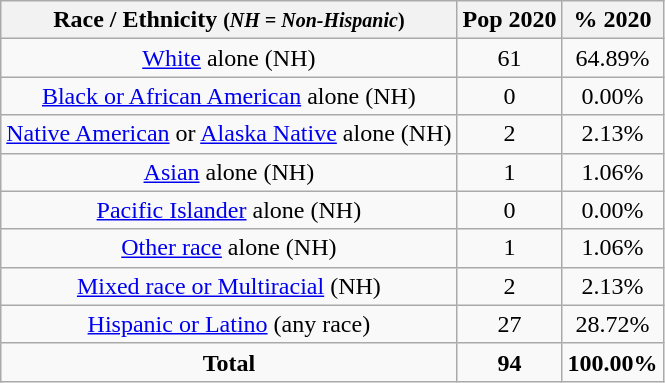<table class="wikitable" style="text-align:center;">
<tr>
<th>Race / Ethnicity <small>(<em>NH = Non-Hispanic</em>)</small></th>
<th>Pop 2020</th>
<th>% 2020</th>
</tr>
<tr>
<td><a href='#'>White</a> alone (NH)</td>
<td>61</td>
<td>64.89%</td>
</tr>
<tr>
<td><a href='#'>Black or African American</a> alone (NH)</td>
<td>0</td>
<td>0.00%</td>
</tr>
<tr>
<td><a href='#'>Native American</a> or <a href='#'>Alaska Native</a> alone (NH)</td>
<td>2</td>
<td>2.13%</td>
</tr>
<tr>
<td><a href='#'>Asian</a> alone (NH)</td>
<td>1</td>
<td>1.06%</td>
</tr>
<tr>
<td><a href='#'>Pacific Islander</a> alone (NH)</td>
<td>0</td>
<td>0.00%</td>
</tr>
<tr>
<td><a href='#'>Other race</a> alone (NH)</td>
<td>1</td>
<td>1.06%</td>
</tr>
<tr>
<td><a href='#'>Mixed race or Multiracial</a> (NH)</td>
<td>2</td>
<td>2.13%</td>
</tr>
<tr>
<td><a href='#'>Hispanic or Latino</a> (any race)</td>
<td>27</td>
<td>28.72%</td>
</tr>
<tr>
<td><strong>Total</strong></td>
<td><strong>94</strong></td>
<td><strong>100.00%</strong></td>
</tr>
</table>
